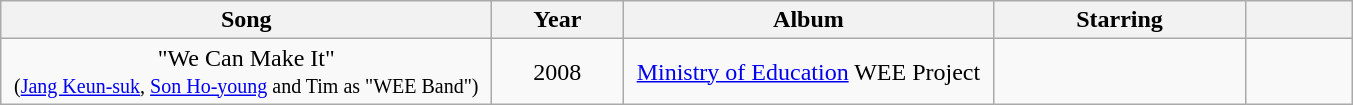<table class="wikitable" style="text-align:center;">
<tr>
<th style="width:20em;">Song</th>
<th style="width:5em;">Year</th>
<th style="width:15em;">Album</th>
<th style="width:10em;">Starring</th>
<th style="width:4em;"></th>
</tr>
<tr>
<td>"We Can Make It"<br><small>(<a href='#'>Jang Keun-suk</a>, <a href='#'>Son Ho-young</a> and Tim as "WEE Band")</small></td>
<td>2008</td>
<td><a href='#'>Ministry of Education</a> WEE Project</td>
<td></td>
<td></td>
</tr>
</table>
